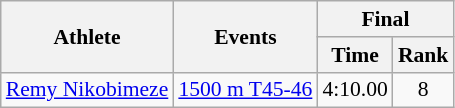<table class=wikitable style="font-size:90%">
<tr>
<th rowspan="2">Athlete</th>
<th rowspan="2">Events</th>
<th colspan="2">Final</th>
</tr>
<tr>
<th>Time</th>
<th>Rank</th>
</tr>
<tr align=center>
<td align=left><a href='#'>Remy Nikobimeze</a></td>
<td align=left><a href='#'>1500 m T45-46</a></td>
<td>4:10.00</td>
<td>8</td>
</tr>
</table>
